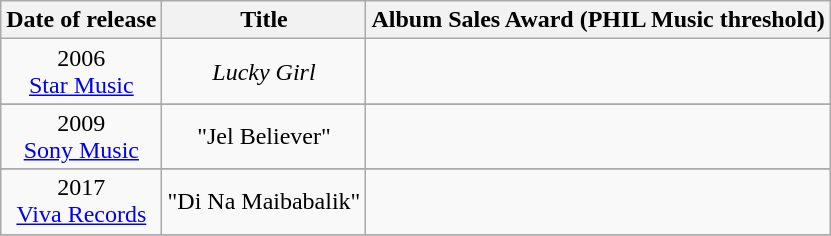<table class="wikitable">
<tr>
<th>Date of release</th>
<th>Title</th>
<th>Album Sales Award (PHIL Music threshold)</th>
</tr>
<tr>
<td align="center">2006<br><a href='#'>Star Music</a></td>
<td align="center"><em>Lucky Girl</em></td>
<td align="center"></td>
</tr>
<tr>
</tr>
<tr>
<td align="center">2009<br><a href='#'>Sony Music</a></td>
<td align="center">"Jel Believer"</td>
<td align="center"></td>
</tr>
<tr>
</tr>
<tr>
<td align="center">2017<br><a href='#'>Viva Records</a></td>
<td align="center">"Di Na Maibabalik"</td>
<td align="center"></td>
</tr>
<tr>
</tr>
</table>
